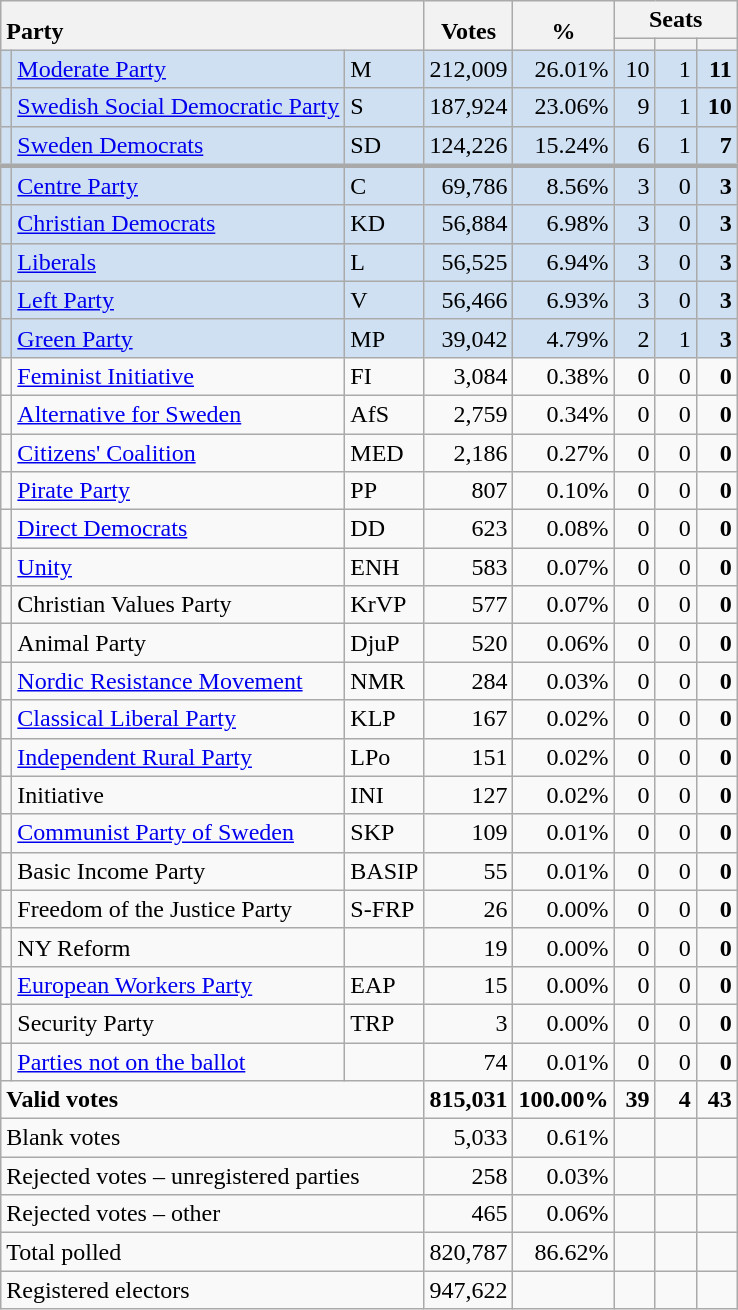<table class="wikitable" border="1" style="text-align:right;">
<tr>
<th style="text-align:left;" valign=bottom rowspan=2 colspan=3>Party</th>
<th align=center valign=bottom rowspan=2 width="50">Votes</th>
<th align=center valign=bottom rowspan=2 width="50">%</th>
<th colspan=3>Seats</th>
</tr>
<tr>
<th align=center valign=bottom width="20"><small></small></th>
<th align=center valign=bottom width="20"><small><a href='#'></a></small></th>
<th align=center valign=bottom width="20"><small></small></th>
</tr>
<tr style="background:#CEE0F2;">
<td></td>
<td align=left><a href='#'>Moderate Party</a></td>
<td align=left>M</td>
<td>212,009</td>
<td>26.01%</td>
<td>10</td>
<td>1</td>
<td><strong>11</strong></td>
</tr>
<tr style="background:#CEE0F2;">
<td></td>
<td align=left style="white-space: nowrap;"><a href='#'>Swedish Social Democratic Party</a></td>
<td align=left>S</td>
<td>187,924</td>
<td>23.06%</td>
<td>9</td>
<td>1</td>
<td><strong>10</strong></td>
</tr>
<tr style="background:#CEE0F2;">
<td></td>
<td align=left><a href='#'>Sweden Democrats</a></td>
<td align=left>SD</td>
<td>124,226</td>
<td>15.24%</td>
<td>6</td>
<td>1</td>
<td><strong>7</strong></td>
</tr>
<tr style="background:#CEE0F2; border-top:3px solid darkgray;">
<td></td>
<td align=left><a href='#'>Centre Party</a></td>
<td align=left>C</td>
<td>69,786</td>
<td>8.56%</td>
<td>3</td>
<td>0</td>
<td><strong>3</strong></td>
</tr>
<tr style="background:#CEE0F2;">
<td></td>
<td align=left><a href='#'>Christian Democrats</a></td>
<td align=left>KD</td>
<td>56,884</td>
<td>6.98%</td>
<td>3</td>
<td>0</td>
<td><strong>3</strong></td>
</tr>
<tr style="background:#CEE0F2;">
<td></td>
<td align=left><a href='#'>Liberals</a></td>
<td align=left>L</td>
<td>56,525</td>
<td>6.94%</td>
<td>3</td>
<td>0</td>
<td><strong>3</strong></td>
</tr>
<tr style="background:#CEE0F2;">
<td></td>
<td align=left><a href='#'>Left Party</a></td>
<td align=left>V</td>
<td>56,466</td>
<td>6.93%</td>
<td>3</td>
<td>0</td>
<td><strong>3</strong></td>
</tr>
<tr style="background:#CEE0F2;">
<td></td>
<td align=left><a href='#'>Green Party</a></td>
<td align=left>MP</td>
<td>39,042</td>
<td>4.79%</td>
<td>2</td>
<td>1</td>
<td><strong>3</strong></td>
</tr>
<tr>
<td></td>
<td align=left><a href='#'>Feminist Initiative</a></td>
<td align=left>FI</td>
<td>3,084</td>
<td>0.38%</td>
<td>0</td>
<td>0</td>
<td><strong>0</strong></td>
</tr>
<tr>
<td></td>
<td align=left><a href='#'>Alternative for Sweden</a></td>
<td align=left>AfS</td>
<td>2,759</td>
<td>0.34%</td>
<td>0</td>
<td>0</td>
<td><strong>0</strong></td>
</tr>
<tr>
<td></td>
<td align=left><a href='#'>Citizens' Coalition</a></td>
<td align=left>MED</td>
<td>2,186</td>
<td>0.27%</td>
<td>0</td>
<td>0</td>
<td><strong>0</strong></td>
</tr>
<tr>
<td></td>
<td align=left><a href='#'>Pirate Party</a></td>
<td align=left>PP</td>
<td>807</td>
<td>0.10%</td>
<td>0</td>
<td>0</td>
<td><strong>0</strong></td>
</tr>
<tr>
<td></td>
<td align=left><a href='#'>Direct Democrats</a></td>
<td align=left>DD</td>
<td>623</td>
<td>0.08%</td>
<td>0</td>
<td>0</td>
<td><strong>0</strong></td>
</tr>
<tr>
<td></td>
<td align=left><a href='#'>Unity</a></td>
<td align=left>ENH</td>
<td>583</td>
<td>0.07%</td>
<td>0</td>
<td>0</td>
<td><strong>0</strong></td>
</tr>
<tr>
<td></td>
<td align=left>Christian Values Party</td>
<td align=left>KrVP</td>
<td>577</td>
<td>0.07%</td>
<td>0</td>
<td>0</td>
<td><strong>0</strong></td>
</tr>
<tr>
<td></td>
<td align=left>Animal Party</td>
<td align=left>DjuP</td>
<td>520</td>
<td>0.06%</td>
<td>0</td>
<td>0</td>
<td><strong>0</strong></td>
</tr>
<tr>
<td></td>
<td align=left><a href='#'>Nordic Resistance Movement</a></td>
<td align=left>NMR</td>
<td>284</td>
<td>0.03%</td>
<td>0</td>
<td>0</td>
<td><strong>0</strong></td>
</tr>
<tr>
<td></td>
<td align=left><a href='#'>Classical Liberal Party</a></td>
<td align=left>KLP</td>
<td>167</td>
<td>0.02%</td>
<td>0</td>
<td>0</td>
<td><strong>0</strong></td>
</tr>
<tr>
<td></td>
<td align=left><a href='#'>Independent Rural Party</a></td>
<td align=left>LPo</td>
<td>151</td>
<td>0.02%</td>
<td>0</td>
<td>0</td>
<td><strong>0</strong></td>
</tr>
<tr>
<td></td>
<td align=left>Initiative</td>
<td align=left>INI</td>
<td>127</td>
<td>0.02%</td>
<td>0</td>
<td>0</td>
<td><strong>0</strong></td>
</tr>
<tr>
<td></td>
<td align=left><a href='#'>Communist Party of Sweden</a></td>
<td align=left>SKP</td>
<td>109</td>
<td>0.01%</td>
<td>0</td>
<td>0</td>
<td><strong>0</strong></td>
</tr>
<tr>
<td></td>
<td align=left>Basic Income Party</td>
<td align=left>BASIP</td>
<td>55</td>
<td>0.01%</td>
<td>0</td>
<td>0</td>
<td><strong>0</strong></td>
</tr>
<tr>
<td></td>
<td align=left>Freedom of the Justice Party</td>
<td align=left>S-FRP</td>
<td>26</td>
<td>0.00%</td>
<td>0</td>
<td>0</td>
<td><strong>0</strong></td>
</tr>
<tr>
<td></td>
<td align=left>NY Reform</td>
<td></td>
<td>19</td>
<td>0.00%</td>
<td>0</td>
<td>0</td>
<td><strong>0</strong></td>
</tr>
<tr>
<td></td>
<td align=left><a href='#'>European Workers Party</a></td>
<td align=left>EAP</td>
<td>15</td>
<td>0.00%</td>
<td>0</td>
<td>0</td>
<td><strong>0</strong></td>
</tr>
<tr>
<td></td>
<td align=left>Security Party</td>
<td align=left>TRP</td>
<td>3</td>
<td>0.00%</td>
<td>0</td>
<td>0</td>
<td><strong>0</strong></td>
</tr>
<tr>
<td></td>
<td align=left><a href='#'>Parties not on the ballot</a></td>
<td></td>
<td>74</td>
<td>0.01%</td>
<td>0</td>
<td>0</td>
<td><strong>0</strong></td>
</tr>
<tr style="font-weight:bold">
<td align=left colspan=3>Valid votes</td>
<td>815,031</td>
<td>100.00%</td>
<td>39</td>
<td>4</td>
<td>43</td>
</tr>
<tr>
<td align=left colspan=3>Blank votes</td>
<td>5,033</td>
<td>0.61%</td>
<td></td>
<td></td>
<td></td>
</tr>
<tr>
<td align=left colspan=3>Rejected votes – unregistered parties</td>
<td>258</td>
<td>0.03%</td>
<td></td>
<td></td>
<td></td>
</tr>
<tr>
<td align=left colspan=3>Rejected votes – other</td>
<td>465</td>
<td>0.06%</td>
<td></td>
<td></td>
<td></td>
</tr>
<tr>
<td align=left colspan=3>Total polled</td>
<td>820,787</td>
<td>86.62%</td>
<td></td>
<td></td>
<td></td>
</tr>
<tr>
<td align=left colspan=3>Registered electors</td>
<td>947,622</td>
<td></td>
<td></td>
<td></td>
<td></td>
</tr>
</table>
